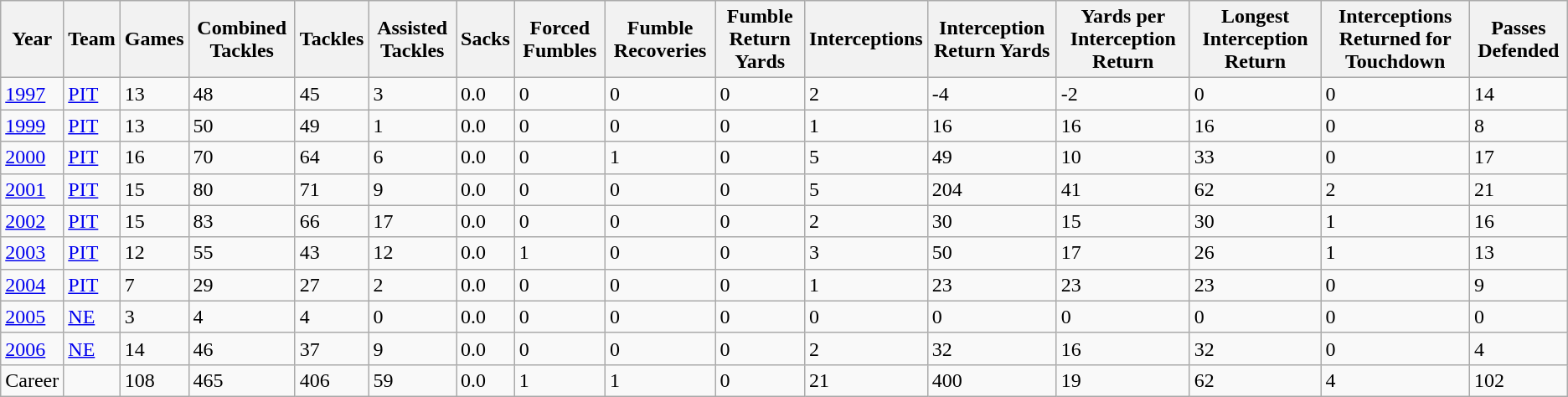<table class="wikitable">
<tr>
<th>Year</th>
<th>Team</th>
<th>Games</th>
<th>Combined Tackles</th>
<th>Tackles</th>
<th>Assisted Tackles</th>
<th>Sacks</th>
<th>Forced Fumbles</th>
<th>Fumble Recoveries</th>
<th>Fumble Return Yards</th>
<th>Interceptions</th>
<th>Interception Return Yards</th>
<th>Yards per Interception Return</th>
<th>Longest Interception Return</th>
<th>Interceptions Returned for Touchdown</th>
<th>Passes Defended</th>
</tr>
<tr>
<td><a href='#'>1997</a></td>
<td><a href='#'>PIT</a></td>
<td>13</td>
<td>48</td>
<td>45</td>
<td>3</td>
<td>0.0</td>
<td>0</td>
<td>0</td>
<td>0</td>
<td>2</td>
<td>-4</td>
<td>-2</td>
<td>0</td>
<td>0</td>
<td>14</td>
</tr>
<tr>
<td><a href='#'>1999</a></td>
<td><a href='#'>PIT</a></td>
<td>13</td>
<td>50</td>
<td>49</td>
<td>1</td>
<td>0.0</td>
<td>0</td>
<td>0</td>
<td>0</td>
<td>1</td>
<td>16</td>
<td>16</td>
<td>16</td>
<td>0</td>
<td>8</td>
</tr>
<tr>
<td><a href='#'>2000</a></td>
<td><a href='#'>PIT</a></td>
<td>16</td>
<td>70</td>
<td>64</td>
<td>6</td>
<td>0.0</td>
<td>0</td>
<td>1</td>
<td>0</td>
<td>5</td>
<td>49</td>
<td>10</td>
<td>33</td>
<td>0</td>
<td>17</td>
</tr>
<tr>
<td><a href='#'>2001</a></td>
<td><a href='#'>PIT</a></td>
<td>15</td>
<td>80</td>
<td>71</td>
<td>9</td>
<td>0.0</td>
<td>0</td>
<td>0</td>
<td>0</td>
<td>5</td>
<td>204</td>
<td>41</td>
<td>62</td>
<td>2</td>
<td>21</td>
</tr>
<tr>
<td><a href='#'>2002</a></td>
<td><a href='#'>PIT</a></td>
<td>15</td>
<td>83</td>
<td>66</td>
<td>17</td>
<td>0.0</td>
<td>0</td>
<td>0</td>
<td>0</td>
<td>2</td>
<td>30</td>
<td>15</td>
<td>30</td>
<td>1</td>
<td>16</td>
</tr>
<tr>
<td><a href='#'>2003</a></td>
<td><a href='#'>PIT</a></td>
<td>12</td>
<td>55</td>
<td>43</td>
<td>12</td>
<td>0.0</td>
<td>1</td>
<td>0</td>
<td>0</td>
<td>3</td>
<td>50</td>
<td>17</td>
<td>26</td>
<td>1</td>
<td>13</td>
</tr>
<tr>
<td><a href='#'>2004</a></td>
<td><a href='#'>PIT</a></td>
<td>7</td>
<td>29</td>
<td>27</td>
<td>2</td>
<td>0.0</td>
<td>0</td>
<td>0</td>
<td>0</td>
<td>1</td>
<td>23</td>
<td>23</td>
<td>23</td>
<td>0</td>
<td>9</td>
</tr>
<tr>
<td><a href='#'>2005</a></td>
<td><a href='#'>NE</a></td>
<td>3</td>
<td>4</td>
<td>4</td>
<td>0</td>
<td>0.0</td>
<td>0</td>
<td>0</td>
<td>0</td>
<td>0</td>
<td>0</td>
<td>0</td>
<td>0</td>
<td>0</td>
<td>0</td>
</tr>
<tr>
<td><a href='#'>2006</a></td>
<td><a href='#'>NE</a></td>
<td>14</td>
<td>46</td>
<td>37</td>
<td>9</td>
<td>0.0</td>
<td>0</td>
<td>0</td>
<td>0</td>
<td>2</td>
<td>32</td>
<td>16</td>
<td>32</td>
<td>0</td>
<td>4</td>
</tr>
<tr>
<td>Career</td>
<td></td>
<td>108</td>
<td>465</td>
<td>406</td>
<td>59</td>
<td>0.0</td>
<td>1</td>
<td>1</td>
<td>0</td>
<td>21</td>
<td>400</td>
<td>19</td>
<td>62</td>
<td>4</td>
<td>102</td>
</tr>
</table>
